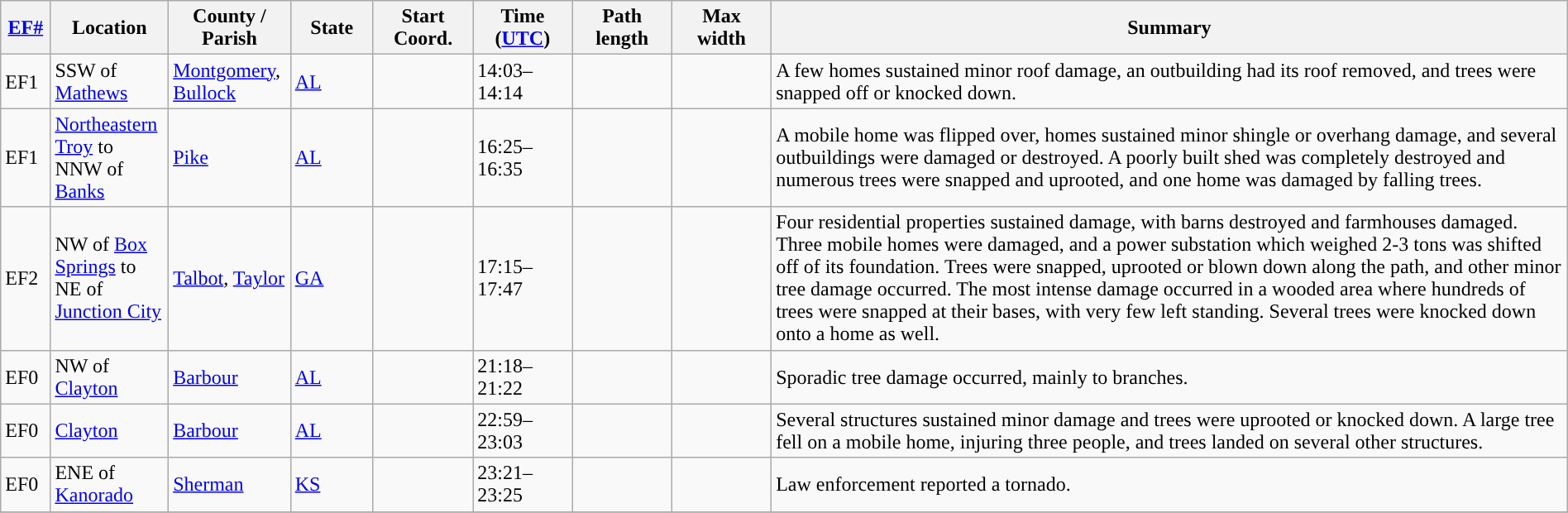<table class="wikitable sortable" style="width:100%;">
<tr>
<th scope="col"  style="width:3%; text-align:center;"><a href='#'>EF#</a></th>
<th scope="col"  style="width:7%; text-align:center;" class="unsortable">Location</th>
<th scope="col"  style="width:6%; text-align:center;" class="unsortable">County / Parish</th>
<th scope="col"  style="width:5%; text-align:center;">State</th>
<th scope="col"  style="width:6%; text-align:center;">Start Coord.</th>
<th scope="col"  style="width:6%; text-align:center;">Time (<a href='#'>UTC</a>)</th>
<th scope="col"  style="width:6%; text-align:center;">Path length</th>
<th scope="col"  style="width:6%; text-align:center;">Max width</th>
<th scope="col" class="unsortable" style="width:48%; text-align:center;">Summary</th>
</tr>
<tr>
<td>EF1</td>
<td>SSW of <a href='#'>Mathews</a></td>
<td><a href='#'>Montgomery</a>, <a href='#'>Bullock</a></td>
<td><a href='#'>AL</a></td>
<td></td>
<td>14:03–14:14</td>
<td></td>
<td></td>
<td>A few homes sustained minor roof damage, an outbuilding had its roof removed, and trees were snapped off or knocked down.</td>
</tr>
<tr>
<td>EF1</td>
<td><a href='#'>Northeastern Troy</a> to NNW of <a href='#'>Banks</a></td>
<td><a href='#'>Pike</a></td>
<td><a href='#'>AL</a></td>
<td></td>
<td>16:25–16:35</td>
<td></td>
<td></td>
<td>A mobile home was flipped over, homes sustained minor shingle or overhang damage, and several outbuildings were damaged or destroyed. A poorly built shed was completely destroyed and numerous trees were snapped and uprooted, and one home was damaged by falling trees.</td>
</tr>
<tr>
<td>EF2</td>
<td>NW of <a href='#'>Box Springs</a> to NE of <a href='#'>Junction City</a></td>
<td><a href='#'>Talbot</a>, <a href='#'>Taylor</a></td>
<td><a href='#'>GA</a></td>
<td></td>
<td>17:15–17:47</td>
<td></td>
<td></td>
<td>Four residential properties sustained damage, with barns destroyed and farmhouses damaged. Three mobile homes were damaged, and a power substation which weighed 2-3 tons was shifted  off of its foundation. Trees were snapped, uprooted or blown down along the path, and other minor tree damage occurred. The most intense damage occurred in a wooded area where hundreds of trees were snapped at their bases, with very few left standing. Several trees were knocked down onto a home as well.</td>
</tr>
<tr>
<td>EF0</td>
<td>NW of <a href='#'>Clayton</a></td>
<td><a href='#'>Barbour</a></td>
<td><a href='#'>AL</a></td>
<td></td>
<td>21:18–21:22</td>
<td></td>
<td></td>
<td>Sporadic tree damage occurred, mainly to branches.</td>
</tr>
<tr>
<td>EF0</td>
<td><a href='#'>Clayton</a></td>
<td><a href='#'>Barbour</a></td>
<td><a href='#'>AL</a></td>
<td></td>
<td>22:59–23:03</td>
<td></td>
<td></td>
<td>Several structures sustained minor damage and trees were uprooted or knocked down. A large tree fell on a mobile home, injuring three people, and trees landed on several other structures.</td>
</tr>
<tr>
<td>EF0</td>
<td>ENE of <a href='#'>Kanorado</a></td>
<td><a href='#'>Sherman</a></td>
<td><a href='#'>KS</a></td>
<td></td>
<td>23:21–23:25</td>
<td></td>
<td></td>
<td>Law enforcement reported a tornado.</td>
</tr>
<tr>
</tr>
</table>
